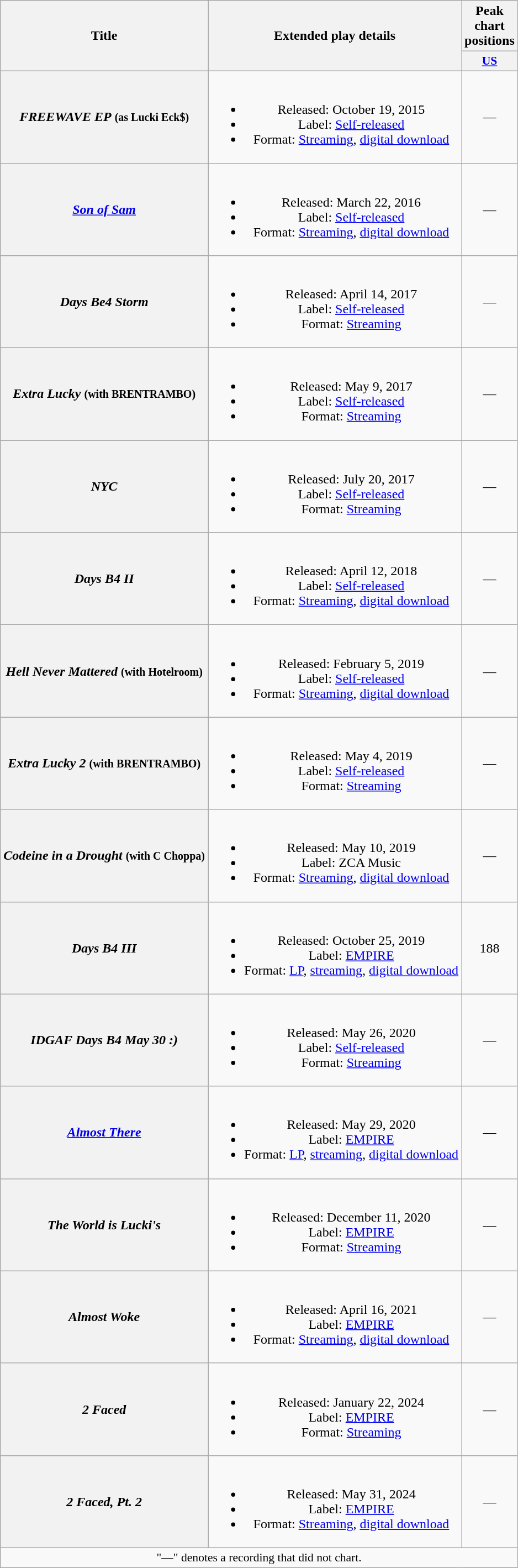<table class="wikitable plainrowheaders" style="text-align:center;">
<tr>
<th scope="col" rowspan="2">Title</th>
<th scope="col" rowspan="2">Extended play details</th>
<th scope="col" colspan="2">Peak chart positions</th>
</tr>
<tr>
<th scope="col" style="width:3em;font-size:90%;"><a href='#'>US</a><br></th>
</tr>
<tr>
<th scope="row"><em>FREEWAVE EP</em> <small>(as Lucki Eck$)</small></th>
<td><br><ul><li>Released: October 19, 2015</li><li>Label: <a href='#'>Self-released</a></li><li>Format: <a href='#'>Streaming</a>, <a href='#'>digital download</a></li></ul></td>
<td>—</td>
</tr>
<tr>
<th scope="row"><em><a href='#'>Son of Sam</a></em></th>
<td><br><ul><li>Released: March 22, 2016</li><li>Label: <a href='#'>Self-released</a></li><li>Format: <a href='#'>Streaming</a>, <a href='#'>digital download</a></li></ul></td>
<td>—</td>
</tr>
<tr>
<th scope="row"><em>Days Be4 Storm</em></th>
<td><br><ul><li>Released: April 14, 2017</li><li>Label: <a href='#'>Self-released</a></li><li>Format: <a href='#'>Streaming</a></li></ul></td>
<td>—</td>
</tr>
<tr>
<th scope="row"><em>Extra Lucky</em> <small>(with BRENTRAMBO)</small></th>
<td><br><ul><li>Released: May 9, 2017</li><li>Label: <a href='#'>Self-released</a></li><li>Format: <a href='#'>Streaming</a></li></ul></td>
<td>—</td>
</tr>
<tr>
<th scope="row"><em>NYC</em></th>
<td><br><ul><li>Released: July 20, 2017</li><li>Label: <a href='#'>Self-released</a></li><li>Format: <a href='#'>Streaming</a></li></ul></td>
<td>—</td>
</tr>
<tr>
<th scope="row"><em>Days B4 II</em></th>
<td><br><ul><li>Released: April 12, 2018</li><li>Label: <a href='#'>Self-released</a></li><li>Format: <a href='#'>Streaming</a>, <a href='#'>digital download</a></li></ul></td>
<td>—</td>
</tr>
<tr>
<th scope="row"><em>Hell Never Mattered</em> <small>(with Hotelroom)</small></th>
<td><br><ul><li>Released: February 5, 2019</li><li>Label: <a href='#'>Self-released</a></li><li>Format: <a href='#'>Streaming</a>, <a href='#'>digital download</a></li></ul></td>
<td>—</td>
</tr>
<tr>
<th scope="row"><em>Extra Lucky 2</em> <small>(with BRENTRAMBO)</small></th>
<td><br><ul><li>Released: May 4, 2019</li><li>Label: <a href='#'>Self-released</a></li><li>Format: <a href='#'>Streaming</a></li></ul></td>
<td>—</td>
</tr>
<tr>
<th scope="row"><em>Codeine in a Drought</em> <small>(with C Choppa)</small></th>
<td><br><ul><li>Released: May 10, 2019</li><li>Label: ZCA Music</li><li>Format: <a href='#'>Streaming</a>, <a href='#'>digital download</a></li></ul></td>
<td>—</td>
</tr>
<tr>
<th scope="row"><em>Days B4 III</em>  </th>
<td><br><ul><li>Released: October 25, 2019</li><li>Label: <a href='#'>EMPIRE</a></li><li>Format: <a href='#'>LP</a>, <a href='#'>streaming</a>, <a href='#'>digital download</a></li></ul></td>
<td>188</td>
</tr>
<tr>
<th scope="row"><em>IDGAF Days B4 May 30 :)</em></th>
<td><br><ul><li>Released: May 26, 2020</li><li>Label: <a href='#'>Self-released</a></li><li>Format: <a href='#'>Streaming</a></li></ul></td>
<td>—</td>
</tr>
<tr>
<th scope="row"><em><a href='#'>Almost There</a></em> </th>
<td><br><ul><li>Released: May 29, 2020</li><li>Label: <a href='#'>EMPIRE</a></li><li>Format: <a href='#'>LP</a>, <a href='#'>streaming</a>, <a href='#'>digital download</a></li></ul></td>
<td>—</td>
</tr>
<tr>
<th scope="row"><em>The World is Lucki's</em></th>
<td><br><ul><li>Released: December 11, 2020</li><li>Label: <a href='#'>EMPIRE</a></li><li>Format: <a href='#'>Streaming</a></li></ul></td>
<td>—</td>
</tr>
<tr>
<th scope="row"><em>Almost Woke</em></th>
<td><br><ul><li>Released: April 16, 2021</li><li>Label: <a href='#'>EMPIRE</a></li><li>Format: <a href='#'>Streaming</a>, <a href='#'>digital download</a></li></ul></td>
<td>—</td>
</tr>
<tr>
<th scope="row"><em>2 Faced</em></th>
<td><br><ul><li>Released: January 22, 2024</li><li>Label: <a href='#'>EMPIRE</a></li><li>Format: <a href='#'>Streaming</a></li></ul></td>
<td>—</td>
</tr>
<tr>
<th scope="row"><em>2 Faced, Pt. 2</em></th>
<td><br><ul><li>Released: May 31, 2024</li><li>Label: <a href='#'>EMPIRE</a></li><li>Format: <a href='#'>Streaming</a>, <a href='#'>digital download</a></li></ul></td>
<td>—</td>
</tr>
<tr>
<td colspan="9" style="font-size:90%">"—" denotes a recording that did not chart.</td>
</tr>
</table>
